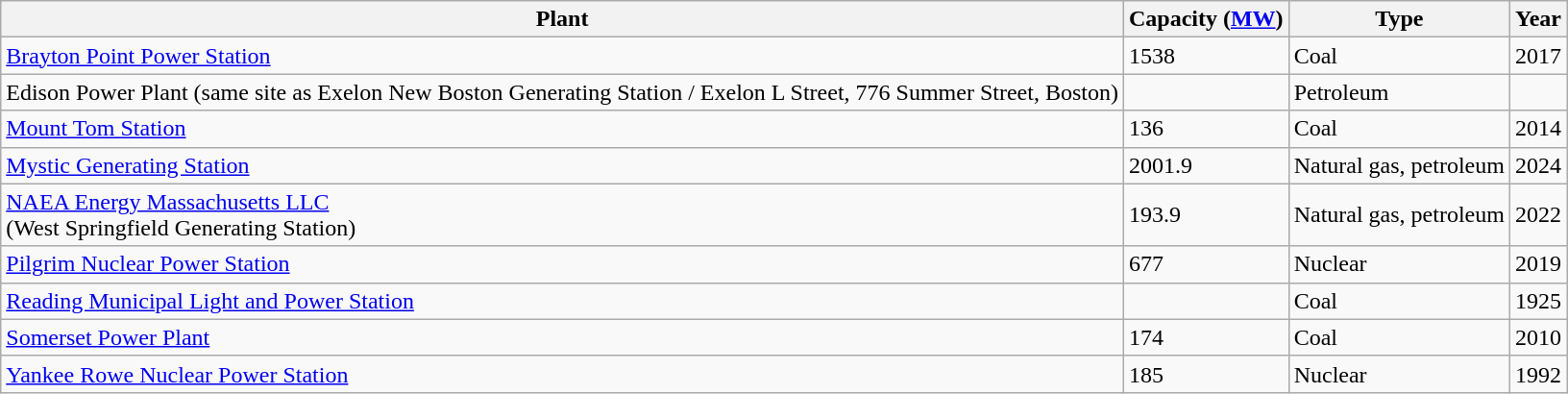<table class="wikitable sortable">
<tr>
<th>Plant</th>
<th data-sort-type="number">Capacity (<a href='#'>MW</a>)</th>
<th>Type</th>
<th>Year</th>
</tr>
<tr>
<td><a href='#'>Brayton Point Power Station</a></td>
<td>1538</td>
<td>Coal</td>
<td>2017</td>
</tr>
<tr>
<td>Edison Power Plant (same site as Exelon New Boston Generating Station / Exelon L Street, 776 Summer Street, Boston)</td>
<td></td>
<td>Petroleum</td>
<td></td>
</tr>
<tr>
<td><a href='#'>Mount Tom Station</a></td>
<td>136</td>
<td>Coal</td>
<td>2014</td>
</tr>
<tr>
<td><a href='#'>Mystic Generating Station</a></td>
<td>2001.9</td>
<td>Natural gas, petroleum</td>
<td>2024</td>
</tr>
<tr>
<td><a href='#'>NAEA Energy Massachusetts LLC</a><br>(West Springfield Generating Station)</td>
<td>193.9</td>
<td>Natural gas, petroleum</td>
<td>2022</td>
</tr>
<tr>
<td><a href='#'>Pilgrim Nuclear Power Station</a></td>
<td>677</td>
<td>Nuclear</td>
<td>2019</td>
</tr>
<tr>
<td><a href='#'>Reading Municipal Light and Power Station</a></td>
<td></td>
<td>Coal</td>
<td>1925</td>
</tr>
<tr>
<td><a href='#'>Somerset Power Plant</a></td>
<td>174</td>
<td>Coal</td>
<td>2010</td>
</tr>
<tr>
<td><a href='#'>Yankee Rowe Nuclear Power Station</a></td>
<td>185</td>
<td>Nuclear</td>
<td>1992</td>
</tr>
</table>
